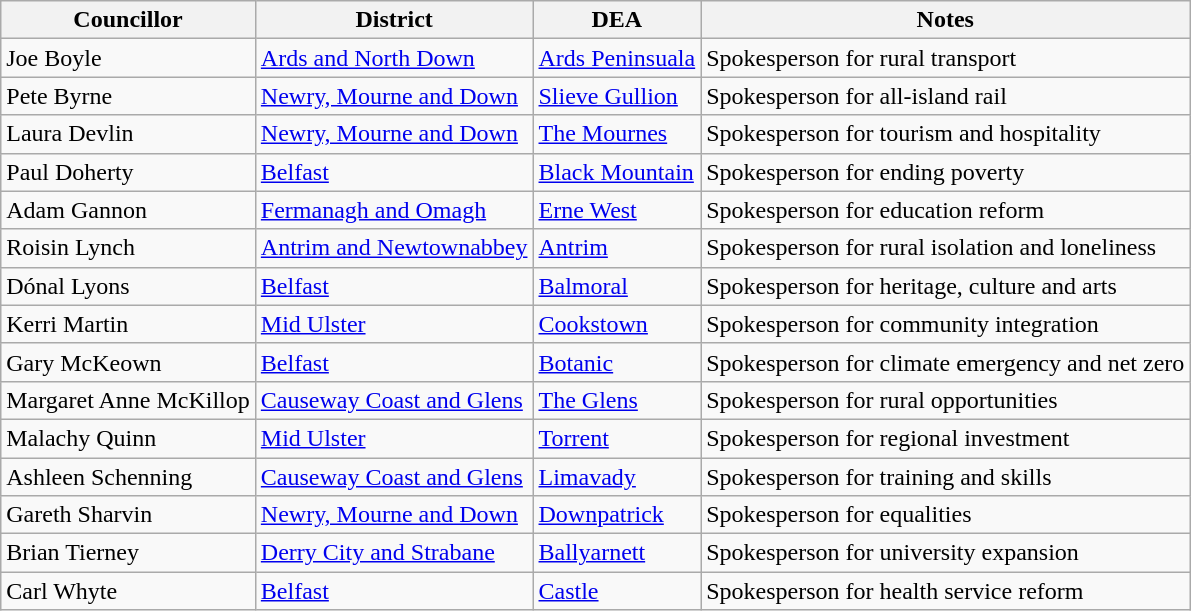<table class="wikitable">
<tr>
<th>Councillor</th>
<th>District</th>
<th>DEA</th>
<th>Notes</th>
</tr>
<tr>
<td>Joe Boyle</td>
<td><a href='#'>Ards and North Down</a></td>
<td><a href='#'>Ards Peninsuala</a></td>
<td>Spokesperson for rural transport</td>
</tr>
<tr>
<td>Pete Byrne</td>
<td><a href='#'>Newry, Mourne and Down</a></td>
<td><a href='#'>Slieve Gullion</a></td>
<td>Spokesperson for all-island rail</td>
</tr>
<tr>
<td>Laura Devlin</td>
<td><a href='#'>Newry, Mourne and Down</a></td>
<td><a href='#'>The Mournes</a></td>
<td>Spokesperson for tourism and hospitality</td>
</tr>
<tr>
<td>Paul Doherty</td>
<td><a href='#'>Belfast</a></td>
<td><a href='#'>Black Mountain</a></td>
<td>Spokesperson for ending poverty</td>
</tr>
<tr>
<td>Adam Gannon</td>
<td><a href='#'>Fermanagh and Omagh</a></td>
<td><a href='#'>Erne West</a></td>
<td>Spokesperson for education reform</td>
</tr>
<tr>
<td>Roisin Lynch</td>
<td><a href='#'>Antrim and Newtownabbey</a></td>
<td><a href='#'>Antrim</a></td>
<td>Spokesperson for rural isolation and loneliness</td>
</tr>
<tr>
<td>Dónal Lyons</td>
<td><a href='#'>Belfast</a></td>
<td><a href='#'>Balmoral</a></td>
<td>Spokesperson for heritage, culture and arts</td>
</tr>
<tr>
<td>Kerri Martin</td>
<td><a href='#'>Mid Ulster</a></td>
<td><a href='#'>Cookstown</a></td>
<td>Spokesperson for community integration</td>
</tr>
<tr>
<td>Gary McKeown</td>
<td><a href='#'>Belfast</a></td>
<td><a href='#'>Botanic</a></td>
<td>Spokesperson for climate emergency and net zero</td>
</tr>
<tr>
<td>Margaret Anne McKillop</td>
<td><a href='#'>Causeway Coast and Glens</a></td>
<td><a href='#'>The Glens</a></td>
<td>Spokesperson for rural opportunities</td>
</tr>
<tr>
<td>Malachy Quinn</td>
<td><a href='#'>Mid Ulster</a></td>
<td><a href='#'>Torrent</a></td>
<td>Spokesperson for regional investment</td>
</tr>
<tr>
<td>Ashleen Schenning</td>
<td><a href='#'>Causeway Coast and Glens</a></td>
<td><a href='#'>Limavady</a></td>
<td>Spokesperson for training and skills</td>
</tr>
<tr>
<td>Gareth Sharvin</td>
<td><a href='#'>Newry, Mourne and Down</a></td>
<td><a href='#'>Downpatrick</a></td>
<td>Spokesperson for equalities</td>
</tr>
<tr>
<td>Brian Tierney</td>
<td><a href='#'>Derry City and Strabane</a></td>
<td><a href='#'>Ballyarnett</a></td>
<td>Spokesperson for university expansion</td>
</tr>
<tr>
<td>Carl Whyte</td>
<td><a href='#'>Belfast</a></td>
<td><a href='#'>Castle</a></td>
<td>Spokesperson for health service reform</td>
</tr>
</table>
